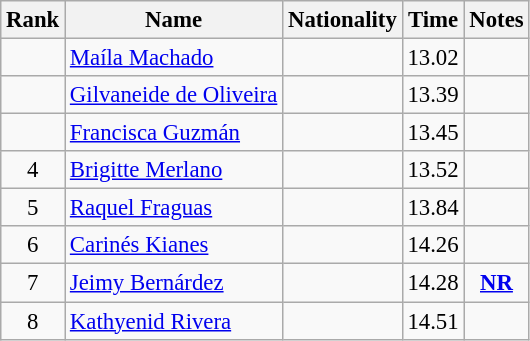<table class="wikitable sortable" style="text-align:center;font-size:95%">
<tr>
<th>Rank</th>
<th>Name</th>
<th>Nationality</th>
<th>Time</th>
<th>Notes</th>
</tr>
<tr>
<td></td>
<td align=left><a href='#'>Maíla Machado</a></td>
<td align=left></td>
<td>13.02</td>
<td></td>
</tr>
<tr>
<td></td>
<td align=left><a href='#'>Gilvaneide de Oliveira</a></td>
<td align=left></td>
<td>13.39</td>
<td></td>
</tr>
<tr>
<td></td>
<td align=left><a href='#'>Francisca Guzmán</a></td>
<td align=left></td>
<td>13.45</td>
<td></td>
</tr>
<tr>
<td>4</td>
<td align=left><a href='#'>Brigitte Merlano</a></td>
<td align=left></td>
<td>13.52</td>
<td></td>
</tr>
<tr>
<td>5</td>
<td align=left><a href='#'>Raquel Fraguas</a></td>
<td align=left></td>
<td>13.84</td>
<td></td>
</tr>
<tr>
<td>6</td>
<td align=left><a href='#'>Carinés Kianes</a></td>
<td align=left></td>
<td>14.26</td>
<td></td>
</tr>
<tr>
<td>7</td>
<td align=left><a href='#'>Jeimy Bernárdez</a></td>
<td align=left></td>
<td>14.28</td>
<td><strong><a href='#'>NR</a></strong></td>
</tr>
<tr>
<td>8</td>
<td align=left><a href='#'>Kathyenid Rivera</a></td>
<td align=left></td>
<td>14.51</td>
<td></td>
</tr>
</table>
